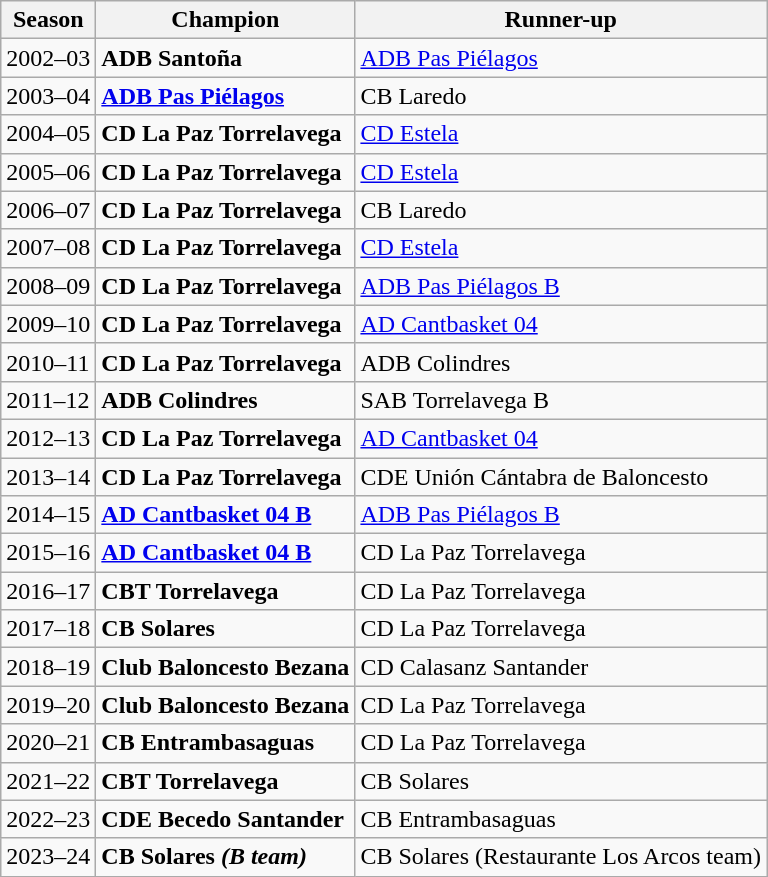<table class="wikitable">
<tr>
<th>Season</th>
<th>Champion</th>
<th>Runner-up</th>
</tr>
<tr>
<td>2002–03</td>
<td><strong>ADB Santoña</strong></td>
<td><a href='#'>ADB Pas Piélagos</a></td>
</tr>
<tr>
<td>2003–04</td>
<td><strong><a href='#'>ADB Pas Piélagos</a></strong></td>
<td>CB Laredo</td>
</tr>
<tr>
<td>2004–05</td>
<td><strong>CD La Paz Torrelavega</strong></td>
<td><a href='#'>CD Estela</a></td>
</tr>
<tr>
<td>2005–06</td>
<td><strong>CD La Paz Torrelavega</strong></td>
<td><a href='#'>CD Estela</a></td>
</tr>
<tr>
<td>2006–07</td>
<td><strong>CD La Paz Torrelavega</strong></td>
<td>CB Laredo</td>
</tr>
<tr>
<td>2007–08</td>
<td><strong>CD La Paz Torrelavega</strong></td>
<td><a href='#'>CD Estela</a></td>
</tr>
<tr>
<td>2008–09</td>
<td><strong>CD La Paz Torrelavega</strong></td>
<td><a href='#'>ADB Pas Piélagos B</a></td>
</tr>
<tr>
<td>2009–10</td>
<td><strong>CD La Paz Torrelavega</strong></td>
<td><a href='#'>AD Cantbasket 04</a></td>
</tr>
<tr>
<td>2010–11</td>
<td><strong>CD La Paz Torrelavega</strong></td>
<td>ADB Colindres</td>
</tr>
<tr>
<td>2011–12</td>
<td><strong>ADB Colindres</strong></td>
<td>SAB Torrelavega B</td>
</tr>
<tr>
<td>2012–13</td>
<td><strong>CD La Paz Torrelavega</strong></td>
<td><a href='#'>AD Cantbasket 04</a></td>
</tr>
<tr>
<td>2013–14</td>
<td><strong>CD La Paz Torrelavega</strong></td>
<td>CDE Unión Cántabra de Baloncesto</td>
</tr>
<tr>
<td>2014–15</td>
<td><strong><a href='#'>AD Cantbasket 04 B</a></strong></td>
<td><a href='#'>ADB Pas Piélagos B</a></td>
</tr>
<tr>
<td>2015–16</td>
<td><a href='#'><strong>AD Cantbasket 04 B</strong></a></td>
<td>CD La Paz Torrelavega</td>
</tr>
<tr>
<td>2016–17</td>
<td><strong>CBT Torrelavega</strong></td>
<td>CD La Paz Torrelavega</td>
</tr>
<tr>
<td>2017–18</td>
<td><strong>CB Solares</strong></td>
<td>CD La Paz Torrelavega</td>
</tr>
<tr>
<td>2018–19</td>
<td><strong>Club Baloncesto Bezana</strong></td>
<td>CD Calasanz Santander</td>
</tr>
<tr>
<td>2019–20</td>
<td><strong>Club Baloncesto Bezana</strong></td>
<td>CD La Paz Torrelavega</td>
</tr>
<tr>
<td>2020–21</td>
<td><strong>CB Entrambasaguas</strong></td>
<td>CD La Paz Torrelavega</td>
</tr>
<tr>
<td>2021–22</td>
<td><strong>CBT Torrelavega</strong></td>
<td>CB Solares</td>
</tr>
<tr>
<td>2022–23</td>
<td><strong>CDE Becedo Santander</strong></td>
<td>CB Entrambasaguas</td>
</tr>
<tr>
<td>2023–24</td>
<td><strong>CB Solares <em>(B team)<strong><em></td>
<td>CB Solares </em>(Restaurante Los Arcos team)<em></td>
</tr>
</table>
